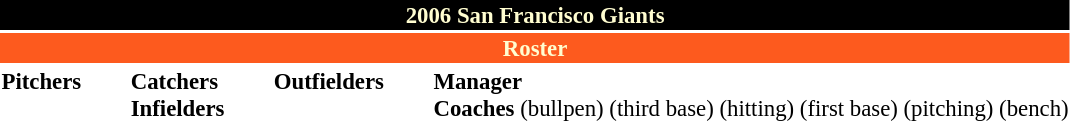<table class="toccolours" style="font-size: 95%;">
<tr>
<th colspan="10" style="background-color: black; color: #FFFDD0; text-align: center;">2006 San Francisco Giants</th>
</tr>
<tr>
<td colspan="10" style="background-color: #fd5a1e; color: #FFFDD0; text-align: center;"><strong>Roster</strong></td>
</tr>
<tr>
<td valign="top"><strong>Pitchers</strong><br>



















</td>
<td width="25px"></td>
<td valign="top"><strong>Catchers</strong><br>



<strong>Infielders</strong>










</td>
<td width="25px"></td>
<td valign="top"><strong>Outfielders</strong><br>






</td>
<td width="25px"></td>
<td valign="top"><strong>Manager</strong><br>
<strong>Coaches</strong>
 (bullpen)
 (third base)
 (hitting)
 (first base)
 (pitching)
 (bench)</td>
</tr>
<tr>
</tr>
</table>
